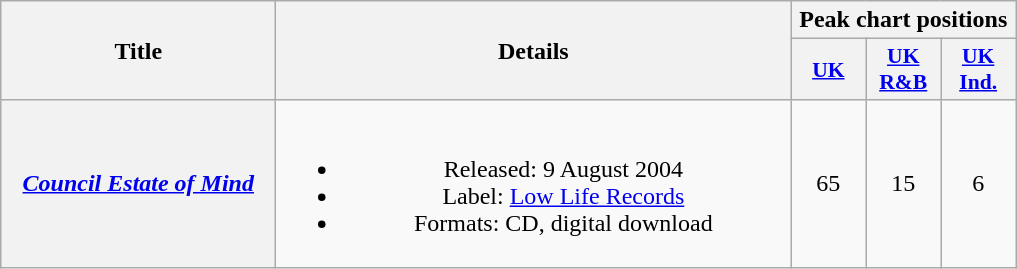<table class="wikitable plainrowheaders" style="text-align:center;">
<tr>
<th scope="col" rowspan="2" style="width:11em;">Title</th>
<th scope="col" rowspan="2" style="width:21em;">Details</th>
<th scope="col" colspan="3">Peak chart positions</th>
</tr>
<tr>
<th scope="col" style="width:3em;font-size:90%;"><a href='#'>UK</a><br></th>
<th scope="col" style="width:3em;font-size:90%;"><a href='#'>UK<br>R&B</a><br></th>
<th scope="col" style="width:3em;font-size:90%;"><a href='#'>UK<br>Ind.</a><br></th>
</tr>
<tr>
<th scope="row"><em><a href='#'>Council Estate of Mind</a></em></th>
<td><br><ul><li>Released: 9 August 2004</li><li>Label: <a href='#'>Low Life Records</a></li><li>Formats: CD, digital download</li></ul></td>
<td>65</td>
<td>15</td>
<td>6</td>
</tr>
</table>
